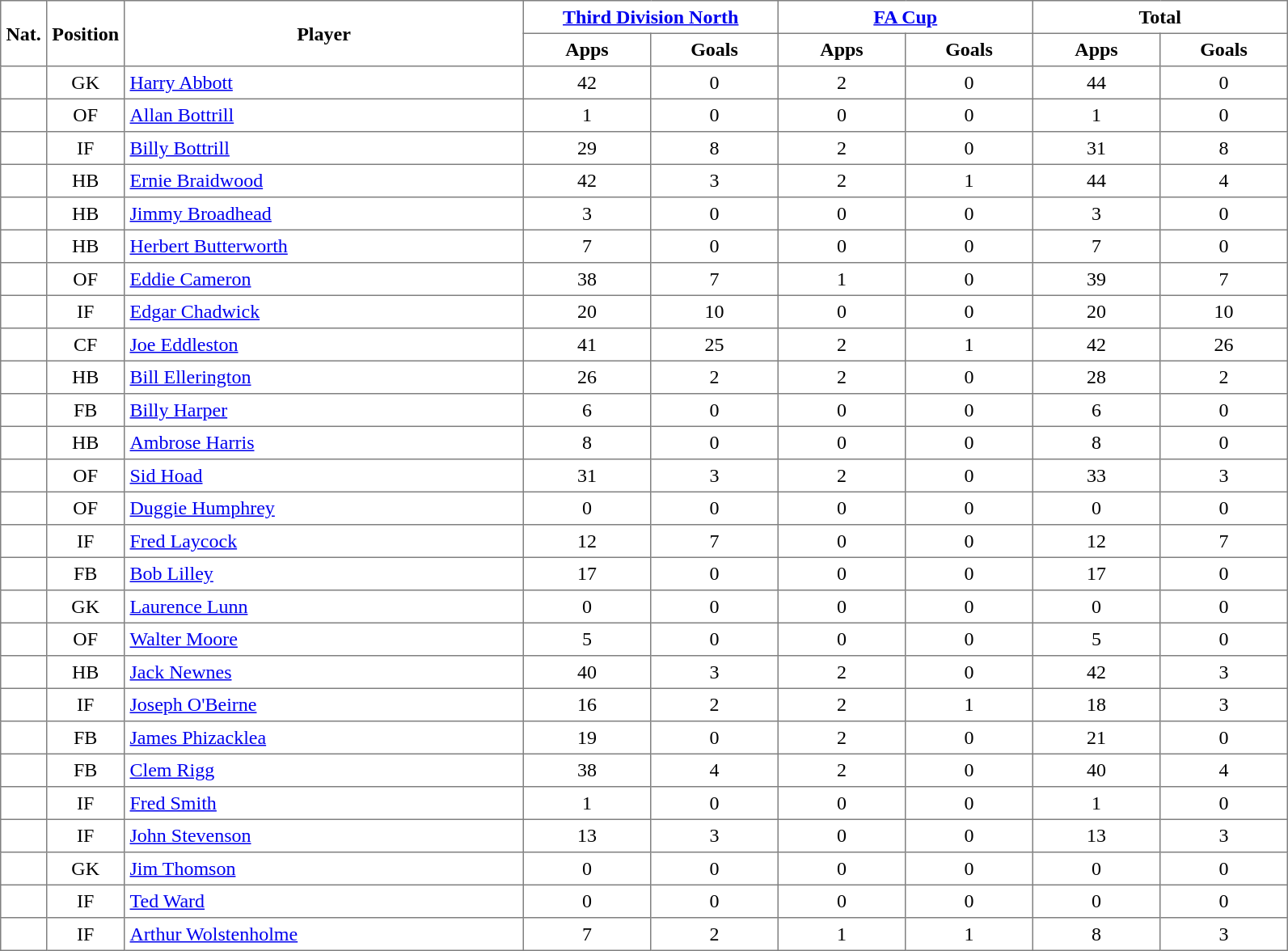<table class="toccolours" border="1" cellpadding="4" cellspacing="0" style="text-align:center; border-collapse: collapse; margin:0;">
<tr>
<th rowspan=2>Nat.</th>
<th rowspan=2>Position</th>
<th rowspan=2 style="width:20em">Player</th>
<th colspan=2 style="width:12em"><a href='#'>Third Division North</a></th>
<th colspan=2 style="width:12em"><a href='#'>FA Cup</a></th>
<th colspan=2 style="width:12em">Total</th>
</tr>
<tr>
<th style="width:6em">Apps</th>
<th style="width:6em">Goals</th>
<th style="width:6em">Apps</th>
<th style="width:6em">Goals</th>
<th style="width:6em">Apps</th>
<th style="width:6em">Goals</th>
</tr>
<tr>
<td></td>
<td>GK</td>
<td align="left"><a href='#'>Harry Abbott</a></td>
<td>42</td>
<td>0</td>
<td>2</td>
<td>0</td>
<td>44</td>
<td>0</td>
</tr>
<tr>
<td></td>
<td>OF</td>
<td align="left"><a href='#'>Allan Bottrill</a></td>
<td>1</td>
<td>0</td>
<td>0</td>
<td>0</td>
<td>1</td>
<td>0</td>
</tr>
<tr>
<td></td>
<td>IF</td>
<td align="left"><a href='#'>Billy Bottrill</a></td>
<td>29</td>
<td>8</td>
<td>2</td>
<td>0</td>
<td>31</td>
<td>8</td>
</tr>
<tr>
<td></td>
<td>HB</td>
<td align="left"><a href='#'>Ernie Braidwood</a></td>
<td>42</td>
<td>3</td>
<td>2</td>
<td>1</td>
<td>44</td>
<td>4</td>
</tr>
<tr>
<td></td>
<td>HB</td>
<td align="left"><a href='#'>Jimmy Broadhead</a></td>
<td>3</td>
<td>0</td>
<td>0</td>
<td>0</td>
<td>3</td>
<td>0</td>
</tr>
<tr>
<td></td>
<td>HB</td>
<td align="left"><a href='#'>Herbert Butterworth</a></td>
<td>7</td>
<td>0</td>
<td>0</td>
<td>0</td>
<td>7</td>
<td>0</td>
</tr>
<tr>
<td></td>
<td>OF</td>
<td align="left"><a href='#'>Eddie Cameron</a></td>
<td>38</td>
<td>7</td>
<td>1</td>
<td>0</td>
<td>39</td>
<td>7</td>
</tr>
<tr>
<td></td>
<td>IF</td>
<td align="left"><a href='#'>Edgar Chadwick</a></td>
<td>20</td>
<td>10</td>
<td>0</td>
<td>0</td>
<td>20</td>
<td>10</td>
</tr>
<tr>
<td></td>
<td>CF</td>
<td align="left"><a href='#'>Joe Eddleston</a></td>
<td>41</td>
<td>25</td>
<td>2</td>
<td>1</td>
<td>42</td>
<td>26</td>
</tr>
<tr>
<td></td>
<td>HB</td>
<td align="left"><a href='#'>Bill Ellerington</a></td>
<td>26</td>
<td>2</td>
<td>2</td>
<td>0</td>
<td>28</td>
<td>2</td>
</tr>
<tr>
<td></td>
<td>FB</td>
<td align="left"><a href='#'>Billy Harper</a></td>
<td>6</td>
<td>0</td>
<td>0</td>
<td>0</td>
<td>6</td>
<td>0</td>
</tr>
<tr>
<td></td>
<td>HB</td>
<td align="left"><a href='#'>Ambrose Harris</a></td>
<td>8</td>
<td>0</td>
<td>0</td>
<td>0</td>
<td>8</td>
<td>0</td>
</tr>
<tr>
<td></td>
<td>OF</td>
<td align="left"><a href='#'>Sid Hoad</a></td>
<td>31</td>
<td>3</td>
<td>2</td>
<td>0</td>
<td>33</td>
<td>3</td>
</tr>
<tr>
<td></td>
<td>OF</td>
<td align="left"><a href='#'>Duggie Humphrey</a></td>
<td>0</td>
<td>0</td>
<td>0</td>
<td>0</td>
<td>0</td>
<td>0</td>
</tr>
<tr>
<td></td>
<td>IF</td>
<td align="left"><a href='#'>Fred Laycock</a></td>
<td>12</td>
<td>7</td>
<td>0</td>
<td>0</td>
<td>12</td>
<td>7</td>
</tr>
<tr>
<td></td>
<td>FB</td>
<td align="left"><a href='#'>Bob Lilley</a></td>
<td>17</td>
<td>0</td>
<td>0</td>
<td>0</td>
<td>17</td>
<td>0</td>
</tr>
<tr>
<td></td>
<td>GK</td>
<td align="left"><a href='#'>Laurence Lunn</a></td>
<td>0</td>
<td>0</td>
<td>0</td>
<td>0</td>
<td>0</td>
<td>0</td>
</tr>
<tr>
<td></td>
<td>OF</td>
<td align="left"><a href='#'>Walter Moore</a></td>
<td>5</td>
<td>0</td>
<td>0</td>
<td>0</td>
<td>5</td>
<td>0</td>
</tr>
<tr>
<td></td>
<td>HB</td>
<td align="left"><a href='#'>Jack Newnes</a></td>
<td>40</td>
<td>3</td>
<td>2</td>
<td>0</td>
<td>42</td>
<td>3</td>
</tr>
<tr>
<td></td>
<td>IF</td>
<td align="left"><a href='#'>Joseph O'Beirne</a></td>
<td>16</td>
<td>2</td>
<td>2</td>
<td>1</td>
<td>18</td>
<td>3</td>
</tr>
<tr>
<td></td>
<td>FB</td>
<td align="left"><a href='#'>James Phizacklea</a></td>
<td>19</td>
<td>0</td>
<td>2</td>
<td>0</td>
<td>21</td>
<td>0</td>
</tr>
<tr>
<td></td>
<td>FB</td>
<td align="left"><a href='#'>Clem Rigg</a></td>
<td>38</td>
<td>4</td>
<td>2</td>
<td>0</td>
<td>40</td>
<td>4</td>
</tr>
<tr>
<td></td>
<td>IF</td>
<td align="left"><a href='#'>Fred Smith</a></td>
<td>1</td>
<td>0</td>
<td>0</td>
<td>0</td>
<td>1</td>
<td>0</td>
</tr>
<tr>
<td></td>
<td>IF</td>
<td align="left"><a href='#'>John Stevenson</a></td>
<td>13</td>
<td>3</td>
<td>0</td>
<td>0</td>
<td>13</td>
<td>3</td>
</tr>
<tr>
<td></td>
<td>GK</td>
<td align="left"><a href='#'>Jim Thomson</a></td>
<td>0</td>
<td>0</td>
<td>0</td>
<td>0</td>
<td>0</td>
<td>0</td>
</tr>
<tr>
<td></td>
<td>IF</td>
<td align="left"><a href='#'>Ted Ward</a></td>
<td>0</td>
<td>0</td>
<td>0</td>
<td>0</td>
<td>0</td>
<td>0</td>
</tr>
<tr>
<td></td>
<td>IF</td>
<td align="left"><a href='#'>Arthur Wolstenholme</a></td>
<td>7</td>
<td>2</td>
<td>1</td>
<td>1</td>
<td>8</td>
<td>3</td>
</tr>
</table>
